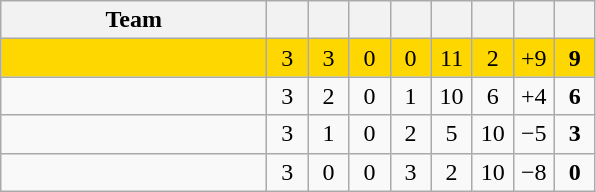<table class="wikitable" style="text-align: center;">
<tr>
<th width=170>Team</th>
<th width=20></th>
<th width=20></th>
<th width=20></th>
<th width=20></th>
<th width=20></th>
<th width=20></th>
<th width=20></th>
<th width=20></th>
</tr>
<tr bgcolor=gold>
<td align="left"></td>
<td>3</td>
<td>3</td>
<td>0</td>
<td>0</td>
<td>11</td>
<td>2</td>
<td>+9</td>
<td><strong>9</strong></td>
</tr>
<tr>
<td align="left"></td>
<td>3</td>
<td>2</td>
<td>0</td>
<td>1</td>
<td>10</td>
<td>6</td>
<td>+4</td>
<td><strong>6</strong></td>
</tr>
<tr>
<td align="left"></td>
<td>3</td>
<td>1</td>
<td>0</td>
<td>2</td>
<td>5</td>
<td>10</td>
<td>−5</td>
<td><strong>3</strong></td>
</tr>
<tr>
<td align="left"></td>
<td>3</td>
<td>0</td>
<td>0</td>
<td>3</td>
<td>2</td>
<td>10</td>
<td>−8</td>
<td><strong>0</strong></td>
</tr>
</table>
